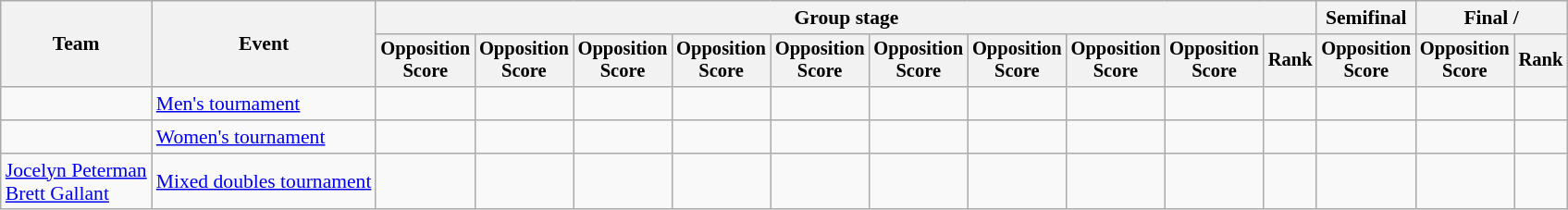<table class=wikitable style=font-size:90%;text-align:center>
<tr>
<th rowspan=2>Team</th>
<th rowspan=2>Event</th>
<th colspan=10>Group stage</th>
<th>Semifinal</th>
<th colspan=2>Final / </th>
</tr>
<tr style="font-size:95%">
<th>Opposition<br>Score</th>
<th>Opposition<br>Score</th>
<th>Opposition<br>Score</th>
<th>Opposition<br>Score</th>
<th>Opposition<br>Score</th>
<th>Opposition<br>Score</th>
<th>Opposition<br>Score</th>
<th>Opposition<br>Score</th>
<th>Opposition<br>Score</th>
<th>Rank</th>
<th>Opposition<br>Score</th>
<th>Opposition<br>Score</th>
<th>Rank</th>
</tr>
<tr>
<td align=left></td>
<td align=left><a href='#'>Men's tournament</a></td>
<td></td>
<td></td>
<td></td>
<td></td>
<td></td>
<td></td>
<td></td>
<td></td>
<td></td>
<td></td>
<td></td>
<td></td>
<td></td>
</tr>
<tr>
<td align=left></td>
<td align=left><a href='#'>Women's tournament</a></td>
<td></td>
<td></td>
<td></td>
<td></td>
<td></td>
<td></td>
<td></td>
<td></td>
<td></td>
<td></td>
<td></td>
<td></td>
<td></td>
</tr>
<tr>
<td align=left><a href='#'>Jocelyn Peterman</a><br><a href='#'>Brett Gallant</a></td>
<td align=left><a href='#'>Mixed doubles tournament</a></td>
<td></td>
<td></td>
<td></td>
<td></td>
<td></td>
<td></td>
<td></td>
<td></td>
<td></td>
<td></td>
<td></td>
<td></td>
<td></td>
</tr>
</table>
